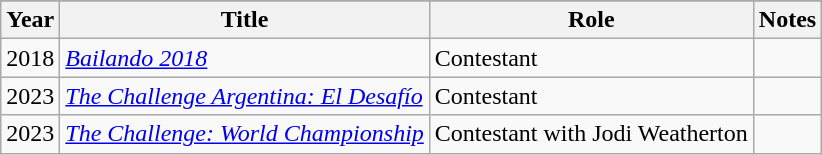<table class="wikitable">
<tr align="center">
</tr>
<tr>
<th>Year</th>
<th>Title</th>
<th>Role</th>
<th>Notes</th>
</tr>
<tr>
<td>2018</td>
<td><em><a href='#'>Bailando 2018</a></em></td>
<td>Contestant</td>
<td></td>
</tr>
<tr>
<td>2023</td>
<td><em><a href='#'>The Challenge Argentina: El Desafío</a></em></td>
<td>Contestant</td>
<td></td>
</tr>
<tr>
<td>2023</td>
<td><em><a href='#'>The Challenge: World Championship</a></em></td>
<td>Contestant with Jodi Weatherton</td>
<td></td>
</tr>
</table>
